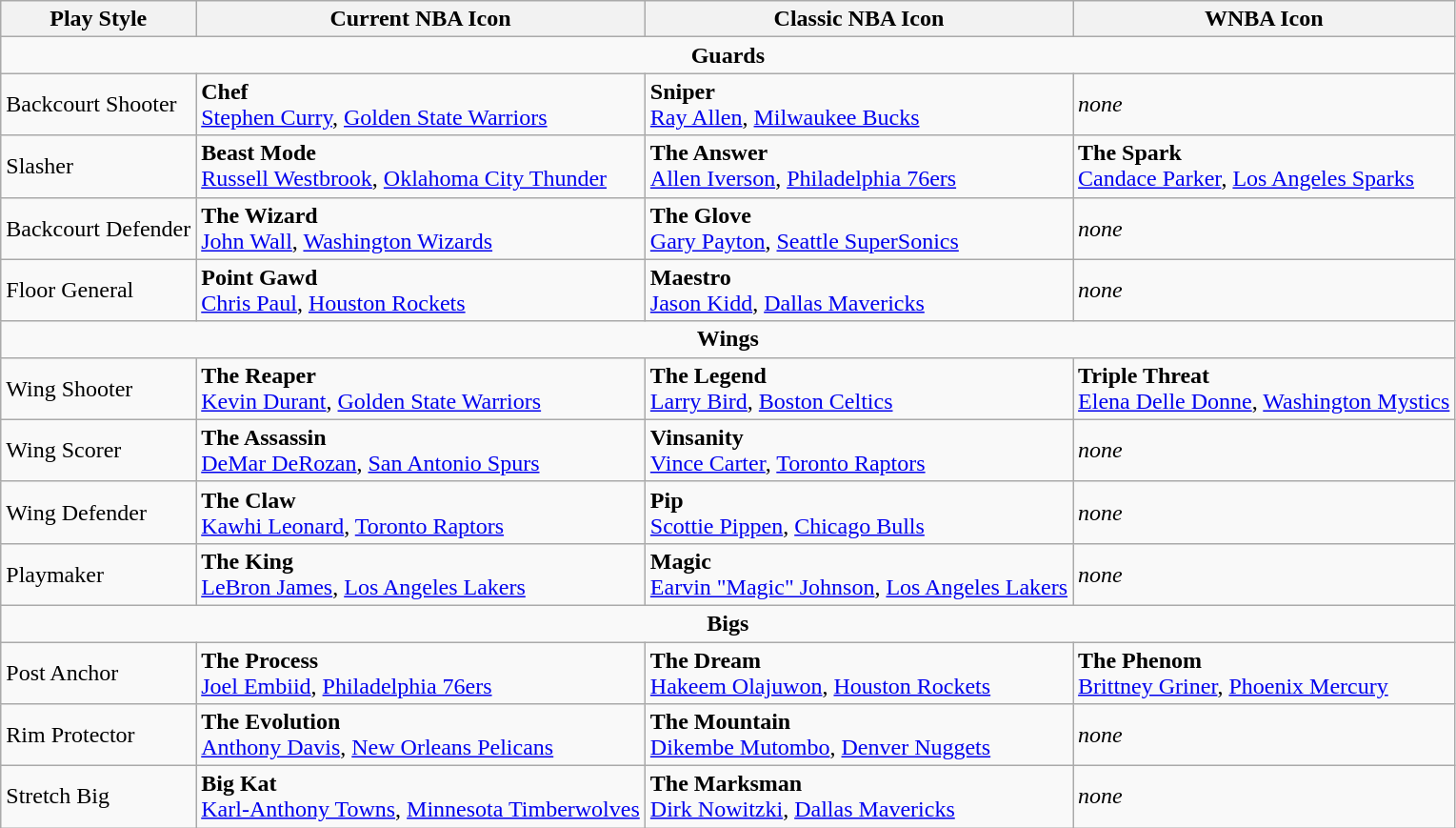<table class="wikitable">
<tr>
<th>Play Style</th>
<th>Current NBA Icon</th>
<th>Classic NBA Icon</th>
<th>WNBA Icon</th>
</tr>
<tr>
<td colspan = "4" align = "center"><strong>Guards</strong></td>
</tr>
<tr>
<td>Backcourt Shooter</td>
<td><strong>Chef</strong><br><a href='#'>Stephen Curry</a>, <a href='#'>Golden State Warriors</a></td>
<td><strong>Sniper</strong><br><a href='#'>Ray Allen</a>, <a href='#'>Milwaukee Bucks</a></td>
<td><em>none</em></td>
</tr>
<tr>
<td>Slasher</td>
<td><strong>Beast Mode</strong><br><a href='#'>Russell Westbrook</a>, <a href='#'>Oklahoma City Thunder</a></td>
<td><strong>The Answer</strong><br><a href='#'>Allen Iverson</a>, <a href='#'>Philadelphia 76ers</a></td>
<td><strong>The Spark</strong><br><a href='#'>Candace Parker</a>, <a href='#'>Los Angeles Sparks</a></td>
</tr>
<tr>
<td>Backcourt Defender</td>
<td><strong>The Wizard</strong><br><a href='#'>John Wall</a>, <a href='#'>Washington Wizards</a></td>
<td><strong>The Glove</strong><br><a href='#'>Gary Payton</a>, <a href='#'>Seattle SuperSonics</a></td>
<td><em>none</em></td>
</tr>
<tr>
<td>Floor General</td>
<td><strong>Point Gawd</strong><br><a href='#'>Chris Paul</a>, <a href='#'>Houston Rockets</a></td>
<td><strong>Maestro</strong><br><a href='#'>Jason Kidd</a>, <a href='#'>Dallas Mavericks</a></td>
<td><em>none</em></td>
</tr>
<tr>
<td colspan = "4" align = "center"><strong>Wings</strong></td>
</tr>
<tr>
<td>Wing Shooter</td>
<td><strong>The Reaper</strong><br><a href='#'>Kevin Durant</a>, <a href='#'>Golden State Warriors</a></td>
<td><strong>The Legend</strong><br><a href='#'>Larry Bird</a>, <a href='#'>Boston Celtics</a></td>
<td><strong>Triple Threat</strong><br><a href='#'>Elena Delle Donne</a>, <a href='#'>Washington Mystics</a></td>
</tr>
<tr>
<td>Wing Scorer</td>
<td><strong>The Assassin</strong><br><a href='#'>DeMar DeRozan</a>, <a href='#'>San Antonio Spurs</a></td>
<td><strong>Vinsanity</strong><br><a href='#'>Vince Carter</a>, <a href='#'>Toronto Raptors</a></td>
<td><em>none</em></td>
</tr>
<tr>
<td>Wing Defender</td>
<td><strong>The Claw</strong><br><a href='#'>Kawhi Leonard</a>, <a href='#'>Toronto Raptors</a></td>
<td><strong>Pip</strong><br><a href='#'>Scottie Pippen</a>, <a href='#'>Chicago Bulls</a></td>
<td><em>none</em></td>
</tr>
<tr>
<td>Playmaker</td>
<td><strong>The King</strong><br><a href='#'>LeBron James</a>, <a href='#'>Los Angeles Lakers</a></td>
<td><strong>Magic</strong><br><a href='#'>Earvin "Magic" Johnson</a>, <a href='#'>Los Angeles Lakers</a></td>
<td><em>none</em></td>
</tr>
<tr>
<td colspan = "4" align = "center"><strong>Bigs</strong></td>
</tr>
<tr>
<td>Post Anchor</td>
<td><strong>The Process</strong><br><a href='#'>Joel Embiid</a>, <a href='#'>Philadelphia 76ers</a></td>
<td><strong>The Dream</strong><br><a href='#'>Hakeem Olajuwon</a>, <a href='#'>Houston Rockets</a></td>
<td><strong>The Phenom</strong><br><a href='#'>Brittney Griner</a>, <a href='#'>Phoenix Mercury</a></td>
</tr>
<tr>
<td>Rim Protector</td>
<td><strong>The Evolution</strong><br><a href='#'>Anthony Davis</a>, <a href='#'>New Orleans Pelicans</a></td>
<td><strong>The Mountain</strong><br><a href='#'>Dikembe Mutombo</a>, <a href='#'>Denver Nuggets</a></td>
<td><em>none</em></td>
</tr>
<tr>
<td>Stretch Big</td>
<td><strong>Big Kat</strong><br><a href='#'>Karl-Anthony Towns</a>, <a href='#'>Minnesota Timberwolves</a></td>
<td><strong>The Marksman</strong><br><a href='#'>Dirk Nowitzki</a>, <a href='#'>Dallas Mavericks</a></td>
<td><em>none</em></td>
</tr>
</table>
